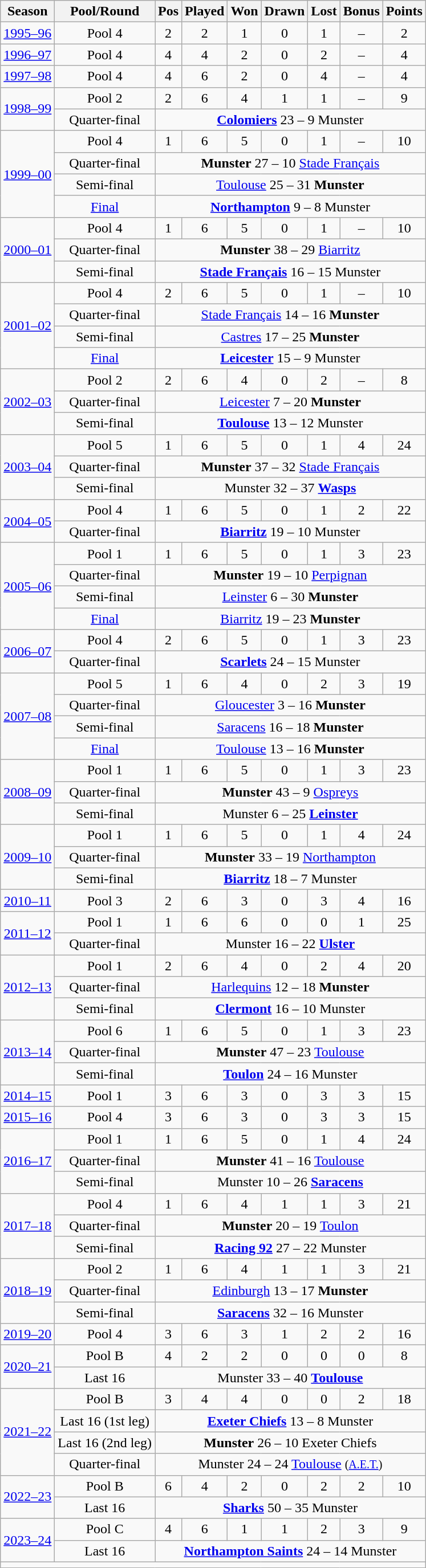<table class="wikitable collapsible collapsed" style="text-align:center">
<tr>
<th>Season</th>
<th>Pool/Round</th>
<th>Pos</th>
<th>Played</th>
<th>Won</th>
<th>Drawn</th>
<th>Lost</th>
<th>Bonus</th>
<th>Points</th>
</tr>
<tr>
<td><a href='#'>1995–96</a></td>
<td>Pool 4</td>
<td>2</td>
<td>2</td>
<td>1</td>
<td>0</td>
<td>1</td>
<td>–</td>
<td>2</td>
</tr>
<tr>
<td><a href='#'>1996–97</a></td>
<td>Pool 4</td>
<td>4</td>
<td>4</td>
<td>2</td>
<td>0</td>
<td>2</td>
<td>–</td>
<td>4</td>
</tr>
<tr>
<td><a href='#'>1997–98</a></td>
<td>Pool 4</td>
<td>4</td>
<td>6</td>
<td>2</td>
<td>0</td>
<td>4</td>
<td>–</td>
<td>4</td>
</tr>
<tr>
<td rowspan="2"><a href='#'>1998–99</a></td>
<td>Pool 2</td>
<td>2</td>
<td>6</td>
<td>4</td>
<td>1</td>
<td>1</td>
<td>–</td>
<td>9</td>
</tr>
<tr>
<td>Quarter-final</td>
<td colspan="7"><strong><a href='#'>Colomiers</a></strong> 23 – 9 Munster</td>
</tr>
<tr>
<td rowspan="4"><a href='#'>1999–00</a></td>
<td>Pool 4</td>
<td>1</td>
<td>6</td>
<td>5</td>
<td>0</td>
<td>1</td>
<td>–</td>
<td>10</td>
</tr>
<tr>
<td>Quarter-final</td>
<td colspan="7"><strong>Munster</strong> 27 – 10 <a href='#'>Stade Français</a></td>
</tr>
<tr>
<td>Semi-final</td>
<td colspan="7"><a href='#'>Toulouse</a> 25 – 31 <strong>Munster</strong></td>
</tr>
<tr>
<td><a href='#'>Final</a></td>
<td colspan="7"><strong><a href='#'>Northampton</a></strong> 9 – 8 Munster</td>
</tr>
<tr>
<td rowspan="3"><a href='#'>2000–01</a></td>
<td>Pool 4</td>
<td>1</td>
<td>6</td>
<td>5</td>
<td>0</td>
<td>1</td>
<td>–</td>
<td>10</td>
</tr>
<tr>
<td>Quarter-final</td>
<td colspan="7"><strong>Munster</strong> 38 – 29 <a href='#'>Biarritz</a></td>
</tr>
<tr>
<td>Semi-final</td>
<td colspan="7"><strong><a href='#'>Stade Français</a></strong> 16 – 15 Munster</td>
</tr>
<tr>
<td rowspan="4"><a href='#'>2001–02</a></td>
<td>Pool 4</td>
<td>2</td>
<td>6</td>
<td>5</td>
<td>0</td>
<td>1</td>
<td>–</td>
<td>10</td>
</tr>
<tr>
<td>Quarter-final</td>
<td colspan="7"><a href='#'>Stade Français</a> 14 – 16 <strong>Munster</strong></td>
</tr>
<tr>
<td>Semi-final</td>
<td colspan="7"><a href='#'>Castres</a> 17 – 25 <strong>Munster</strong></td>
</tr>
<tr>
<td><a href='#'>Final</a></td>
<td colspan="7"><strong><a href='#'>Leicester</a></strong> 15 – 9 Munster</td>
</tr>
<tr>
<td rowspan="3"><a href='#'>2002–03</a></td>
<td>Pool 2</td>
<td>2</td>
<td>6</td>
<td>4</td>
<td>0</td>
<td>2</td>
<td>–</td>
<td>8</td>
</tr>
<tr>
<td>Quarter-final</td>
<td colspan="7"><a href='#'>Leicester</a> 7 – 20 <strong>Munster</strong></td>
</tr>
<tr>
<td>Semi-final</td>
<td colspan="7"><strong><a href='#'>Toulouse</a></strong> 13 – 12 Munster</td>
</tr>
<tr>
<td rowspan="3"><a href='#'>2003–04</a></td>
<td>Pool 5</td>
<td>1</td>
<td>6</td>
<td>5</td>
<td>0</td>
<td>1</td>
<td>4</td>
<td>24</td>
</tr>
<tr>
<td>Quarter-final</td>
<td colspan="7"><strong>Munster</strong> 37 – 32 <a href='#'>Stade Français</a></td>
</tr>
<tr>
<td>Semi-final</td>
<td colspan="7">Munster 32 – 37 <strong><a href='#'>Wasps</a></strong></td>
</tr>
<tr>
<td rowspan="2"><a href='#'>2004–05</a></td>
<td>Pool 4</td>
<td>1</td>
<td>6</td>
<td>5</td>
<td>0</td>
<td>1</td>
<td>2</td>
<td>22</td>
</tr>
<tr>
<td>Quarter-final</td>
<td colspan="7"><strong><a href='#'>Biarritz</a></strong> 19 – 10 Munster</td>
</tr>
<tr>
<td rowspan="4"><a href='#'>2005–06</a></td>
<td>Pool 1</td>
<td>1</td>
<td>6</td>
<td>5</td>
<td>0</td>
<td>1</td>
<td>3</td>
<td>23</td>
</tr>
<tr>
<td>Quarter-final</td>
<td colspan="7"><strong>Munster</strong> 19 – 10 <a href='#'>Perpignan</a></td>
</tr>
<tr>
<td>Semi-final</td>
<td colspan="7"><a href='#'>Leinster</a> 6 – 30 <strong>Munster</strong></td>
</tr>
<tr>
<td><a href='#'>Final</a></td>
<td colspan="7"><a href='#'>Biarritz</a> 19 – 23 <strong>Munster</strong></td>
</tr>
<tr>
<td rowspan="2"><a href='#'>2006–07</a></td>
<td>Pool 4</td>
<td>2</td>
<td>6</td>
<td>5</td>
<td>0</td>
<td>1</td>
<td>3</td>
<td>23</td>
</tr>
<tr>
<td>Quarter-final</td>
<td colspan="7"><strong><a href='#'>Scarlets</a></strong> 24 – 15 Munster</td>
</tr>
<tr>
<td rowspan="4"><a href='#'>2007–08</a></td>
<td>Pool 5</td>
<td>1</td>
<td>6</td>
<td>4</td>
<td>0</td>
<td>2</td>
<td>3</td>
<td>19</td>
</tr>
<tr>
<td>Quarter-final</td>
<td colspan="7"><a href='#'>Gloucester</a> 3 – 16 <strong>Munster</strong></td>
</tr>
<tr>
<td>Semi-final</td>
<td colspan="7"><a href='#'>Saracens</a> 16 – 18 <strong>Munster</strong></td>
</tr>
<tr>
<td><a href='#'>Final</a></td>
<td colspan="7"><a href='#'>Toulouse</a> 13 – 16 <strong>Munster</strong></td>
</tr>
<tr>
<td rowspan="3"><a href='#'>2008–09</a></td>
<td>Pool 1</td>
<td>1</td>
<td>6</td>
<td>5</td>
<td>0</td>
<td>1</td>
<td>3</td>
<td>23</td>
</tr>
<tr>
<td>Quarter-final</td>
<td colspan="7"><strong>Munster</strong> 43 – 9 <a href='#'>Ospreys</a></td>
</tr>
<tr>
<td>Semi-final</td>
<td colspan="7">Munster 6 – 25 <strong><a href='#'>Leinster</a></strong></td>
</tr>
<tr>
<td rowspan="3"><a href='#'>2009–10</a></td>
<td>Pool 1</td>
<td>1</td>
<td>6</td>
<td>5</td>
<td>0</td>
<td>1</td>
<td>4</td>
<td>24</td>
</tr>
<tr>
<td>Quarter-final</td>
<td colspan="7"><strong>Munster</strong> 33 – 19 <a href='#'>Northampton</a></td>
</tr>
<tr>
<td>Semi-final</td>
<td colspan="7"><strong><a href='#'>Biarritz</a></strong> 18 – 7 Munster</td>
</tr>
<tr>
<td><a href='#'>2010–11</a></td>
<td>Pool 3</td>
<td>2</td>
<td>6</td>
<td>3</td>
<td>0</td>
<td>3</td>
<td>4</td>
<td>16</td>
</tr>
<tr>
<td rowspan="2"><a href='#'>2011–12</a></td>
<td>Pool 1</td>
<td>1</td>
<td>6</td>
<td>6</td>
<td>0</td>
<td>0</td>
<td>1</td>
<td>25</td>
</tr>
<tr>
<td>Quarter-final</td>
<td colspan="7">Munster 16 – 22 <strong><a href='#'>Ulster</a></strong></td>
</tr>
<tr>
<td rowspan="3"><a href='#'>2012–13</a></td>
<td>Pool 1</td>
<td>2</td>
<td>6</td>
<td>4</td>
<td>0</td>
<td>2</td>
<td>4</td>
<td>20</td>
</tr>
<tr>
<td>Quarter-final</td>
<td colspan="7"><a href='#'>Harlequins</a> 12 – 18 <strong>Munster</strong></td>
</tr>
<tr>
<td>Semi-final</td>
<td colspan="7"><strong><a href='#'>Clermont</a></strong> 16 – 10 Munster</td>
</tr>
<tr>
<td rowspan="3"><a href='#'>2013–14</a></td>
<td>Pool 6</td>
<td>1</td>
<td>6</td>
<td>5</td>
<td>0</td>
<td>1</td>
<td>3</td>
<td>23</td>
</tr>
<tr>
<td>Quarter-final</td>
<td colspan="7"><strong>Munster</strong> 47 – 23 <a href='#'>Toulouse</a></td>
</tr>
<tr>
<td>Semi-final</td>
<td colspan="7"><strong><a href='#'>Toulon</a></strong> 24 – 16 Munster</td>
</tr>
<tr>
<td><a href='#'>2014–15</a></td>
<td>Pool 1</td>
<td>3</td>
<td>6</td>
<td>3</td>
<td>0</td>
<td>3</td>
<td>3</td>
<td>15</td>
</tr>
<tr>
<td><a href='#'>2015–16</a></td>
<td>Pool 4</td>
<td>3</td>
<td>6</td>
<td>3</td>
<td>0</td>
<td>3</td>
<td>3</td>
<td>15</td>
</tr>
<tr>
<td rowspan="3"><a href='#'>2016–17</a></td>
<td>Pool 1</td>
<td>1</td>
<td>6</td>
<td>5</td>
<td>0</td>
<td>1</td>
<td>4</td>
<td>24</td>
</tr>
<tr>
<td>Quarter-final</td>
<td colspan="7"><strong>Munster</strong> 41 – 16 <a href='#'>Toulouse</a></td>
</tr>
<tr>
<td>Semi-final</td>
<td colspan="7">Munster 10 – 26 <strong><a href='#'>Saracens</a></strong></td>
</tr>
<tr>
<td rowspan="3"><a href='#'>2017–18</a></td>
<td>Pool 4</td>
<td>1</td>
<td>6</td>
<td>4</td>
<td>1</td>
<td>1</td>
<td>3</td>
<td>21</td>
</tr>
<tr>
<td>Quarter-final</td>
<td colspan="7"><strong>Munster</strong> 20 – 19 <a href='#'>Toulon</a></td>
</tr>
<tr>
<td>Semi-final</td>
<td colspan="7"><strong><a href='#'>Racing 92</a></strong> 27 – 22 Munster</td>
</tr>
<tr>
<td rowspan="3"><a href='#'>2018–19</a></td>
<td>Pool 2</td>
<td>1</td>
<td>6</td>
<td>4</td>
<td>1</td>
<td>1</td>
<td>3</td>
<td>21</td>
</tr>
<tr>
<td>Quarter-final</td>
<td colspan="7"><a href='#'>Edinburgh</a> 13 – 17 <strong>Munster</strong></td>
</tr>
<tr>
<td>Semi-final</td>
<td colspan="7"><strong><a href='#'>Saracens</a></strong> 32 – 16 Munster</td>
</tr>
<tr>
<td><a href='#'>2019–20</a></td>
<td>Pool 4</td>
<td>3</td>
<td>6</td>
<td>3</td>
<td>1</td>
<td>2</td>
<td>2</td>
<td>16</td>
</tr>
<tr>
<td rowspan="2"><a href='#'>2020–21</a></td>
<td>Pool B</td>
<td>4</td>
<td>2</td>
<td>2</td>
<td>0</td>
<td>0</td>
<td>0</td>
<td>8</td>
</tr>
<tr>
<td>Last 16</td>
<td colspan="7">Munster 33 – 40 <strong><a href='#'>Toulouse</a></strong></td>
</tr>
<tr>
<td rowspan="4"><a href='#'>2021–22</a></td>
<td>Pool B</td>
<td>3</td>
<td>4</td>
<td>4</td>
<td>0</td>
<td>0</td>
<td>2</td>
<td>18</td>
</tr>
<tr>
<td>Last 16 (1st leg)</td>
<td colspan="7"><strong><a href='#'>Exeter Chiefs</a></strong> 13 – 8 Munster</td>
</tr>
<tr>
<td>Last 16 (2nd leg)</td>
<td colspan="7"><strong>Munster</strong> 26 – 10 Exeter Chiefs</td>
</tr>
<tr>
<td>Quarter-final</td>
<td colspan="7">Munster 24 – 24 <a href='#'>Toulouse</a> <small>(<a href='#'>A.E.T.</a>)</small></td>
</tr>
<tr>
<td rowspan="2"><a href='#'>2022–23</a></td>
<td>Pool B</td>
<td>6</td>
<td>4</td>
<td>2</td>
<td>0</td>
<td>2</td>
<td>2</td>
<td>10</td>
</tr>
<tr>
<td>Last 16</td>
<td colspan="7"><strong><a href='#'>Sharks</a></strong> 50 – 35 Munster</td>
</tr>
<tr>
<td rowspan="2"><a href='#'>2023–24</a></td>
<td>Pool C</td>
<td>4</td>
<td>6</td>
<td>1</td>
<td>1</td>
<td>2</td>
<td>3</td>
<td>9</td>
</tr>
<tr>
<td>Last 16</td>
<td colspan="7"><strong><a href='#'>Northampton Saints</a></strong> 24 – 14 Munster</td>
</tr>
<tr |align=left|>
<td colspan="8" style="border:0px"></td>
</tr>
<tr>
</tr>
</table>
